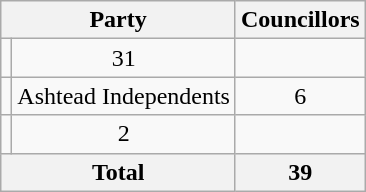<table class="wikitable">
<tr>
<th colspan=2>Party</th>
<th>Councillors</th>
</tr>
<tr>
<td></td>
<td align=center>31</td>
</tr>
<tr>
<td></td>
<td>Ashtead Independents</td>
<td align=center>6</td>
</tr>
<tr>
<td></td>
<td align=center>2</td>
</tr>
<tr>
<th colspan=2>Total</th>
<th align=center>39</th>
</tr>
</table>
